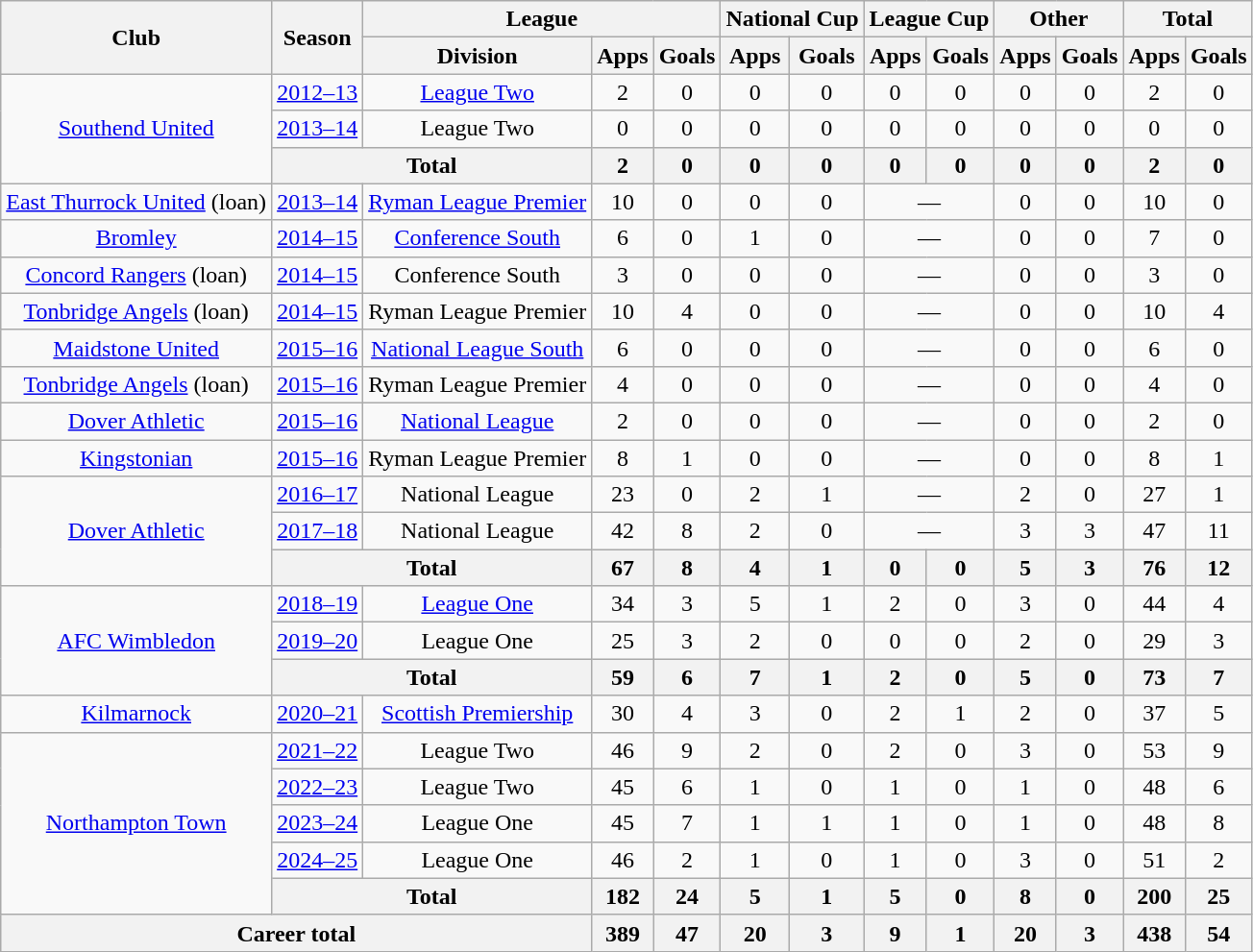<table class="wikitable" style="text-align: center">
<tr>
<th rowspan="2">Club</th>
<th rowspan="2">Season</th>
<th colspan="3">League</th>
<th colspan="2">National Cup</th>
<th colspan="2">League Cup</th>
<th colspan="2">Other</th>
<th colspan="2">Total</th>
</tr>
<tr>
<th>Division</th>
<th>Apps</th>
<th>Goals</th>
<th>Apps</th>
<th>Goals</th>
<th>Apps</th>
<th>Goals</th>
<th>Apps</th>
<th>Goals</th>
<th>Apps</th>
<th>Goals</th>
</tr>
<tr>
<td rowspan="3"><a href='#'>Southend United</a></td>
<td><a href='#'>2012–13</a></td>
<td><a href='#'>League Two</a></td>
<td>2</td>
<td>0</td>
<td>0</td>
<td>0</td>
<td>0</td>
<td>0</td>
<td>0</td>
<td>0</td>
<td>2</td>
<td>0</td>
</tr>
<tr>
<td><a href='#'>2013–14</a></td>
<td>League Two</td>
<td>0</td>
<td>0</td>
<td>0</td>
<td>0</td>
<td>0</td>
<td>0</td>
<td>0</td>
<td>0</td>
<td>0</td>
<td>0</td>
</tr>
<tr>
<th colspan="2">Total</th>
<th>2</th>
<th>0</th>
<th>0</th>
<th>0</th>
<th>0</th>
<th>0</th>
<th>0</th>
<th>0</th>
<th>2</th>
<th>0</th>
</tr>
<tr>
<td><a href='#'>East Thurrock United</a> (loan)</td>
<td><a href='#'>2013–14</a></td>
<td><a href='#'>Ryman League Premier</a></td>
<td>10</td>
<td>0</td>
<td>0</td>
<td>0</td>
<td colspan="2">—</td>
<td>0</td>
<td>0</td>
<td>10</td>
<td>0</td>
</tr>
<tr>
<td><a href='#'>Bromley</a></td>
<td><a href='#'>2014–15</a></td>
<td><a href='#'>Conference South</a></td>
<td>6</td>
<td>0</td>
<td>1</td>
<td>0</td>
<td colspan="2">—</td>
<td>0</td>
<td>0</td>
<td>7</td>
<td>0</td>
</tr>
<tr>
<td><a href='#'>Concord Rangers</a> (loan)</td>
<td><a href='#'>2014–15</a></td>
<td>Conference South</td>
<td>3</td>
<td>0</td>
<td>0</td>
<td>0</td>
<td colspan="2">—</td>
<td>0</td>
<td>0</td>
<td>3</td>
<td>0</td>
</tr>
<tr>
<td><a href='#'>Tonbridge Angels</a> (loan)</td>
<td><a href='#'>2014–15</a></td>
<td>Ryman League Premier</td>
<td>10</td>
<td>4</td>
<td>0</td>
<td>0</td>
<td colspan="2">—</td>
<td>0</td>
<td>0</td>
<td>10</td>
<td>4</td>
</tr>
<tr>
<td><a href='#'>Maidstone United</a></td>
<td><a href='#'>2015–16</a></td>
<td><a href='#'>National League South</a></td>
<td>6</td>
<td>0</td>
<td>0</td>
<td>0</td>
<td colspan="2">—</td>
<td>0</td>
<td>0</td>
<td>6</td>
<td>0</td>
</tr>
<tr>
<td><a href='#'>Tonbridge Angels</a> (loan)</td>
<td><a href='#'>2015–16</a></td>
<td>Ryman League Premier</td>
<td>4</td>
<td>0</td>
<td>0</td>
<td>0</td>
<td colspan="2">—</td>
<td>0</td>
<td>0</td>
<td>4</td>
<td>0</td>
</tr>
<tr>
<td><a href='#'>Dover Athletic</a></td>
<td><a href='#'>2015–16</a></td>
<td><a href='#'>National League</a></td>
<td>2</td>
<td>0</td>
<td>0</td>
<td>0</td>
<td colspan="2">—</td>
<td>0</td>
<td>0</td>
<td>2</td>
<td>0</td>
</tr>
<tr>
<td><a href='#'>Kingstonian</a></td>
<td><a href='#'>2015–16</a></td>
<td>Ryman League Premier</td>
<td>8</td>
<td>1</td>
<td>0</td>
<td>0</td>
<td colspan="2">—</td>
<td>0</td>
<td>0</td>
<td>8</td>
<td>1</td>
</tr>
<tr>
<td rowspan="3"><a href='#'>Dover Athletic</a></td>
<td><a href='#'>2016–17</a></td>
<td>National League</td>
<td>23</td>
<td>0</td>
<td>2</td>
<td>1</td>
<td colspan="2">—</td>
<td>2</td>
<td>0</td>
<td>27</td>
<td>1</td>
</tr>
<tr>
<td><a href='#'>2017–18</a></td>
<td>National League</td>
<td>42</td>
<td>8</td>
<td>2</td>
<td>0</td>
<td colspan="2">—</td>
<td>3</td>
<td>3</td>
<td>47</td>
<td>11</td>
</tr>
<tr>
<th colspan="2">Total</th>
<th>67</th>
<th>8</th>
<th>4</th>
<th>1</th>
<th>0</th>
<th>0</th>
<th>5</th>
<th>3</th>
<th>76</th>
<th>12</th>
</tr>
<tr>
<td rowspan="3"><a href='#'>AFC Wimbledon</a></td>
<td><a href='#'>2018–19</a></td>
<td><a href='#'>League One</a></td>
<td>34</td>
<td>3</td>
<td>5</td>
<td>1</td>
<td>2</td>
<td>0</td>
<td>3</td>
<td>0</td>
<td>44</td>
<td>4</td>
</tr>
<tr>
<td><a href='#'>2019–20</a></td>
<td>League One</td>
<td>25</td>
<td>3</td>
<td>2</td>
<td>0</td>
<td>0</td>
<td>0</td>
<td>2</td>
<td>0</td>
<td>29</td>
<td>3</td>
</tr>
<tr>
<th colspan="2">Total</th>
<th>59</th>
<th>6</th>
<th>7</th>
<th>1</th>
<th>2</th>
<th>0</th>
<th>5</th>
<th>0</th>
<th>73</th>
<th>7</th>
</tr>
<tr>
<td><a href='#'>Kilmarnock</a></td>
<td><a href='#'>2020–21</a></td>
<td><a href='#'>Scottish Premiership</a></td>
<td>30</td>
<td>4</td>
<td>3</td>
<td>0</td>
<td>2</td>
<td>1</td>
<td>2</td>
<td>0</td>
<td>37</td>
<td>5</td>
</tr>
<tr>
<td rowspan="5"><a href='#'>Northampton Town</a></td>
<td><a href='#'>2021–22</a></td>
<td>League Two</td>
<td>46</td>
<td>9</td>
<td>2</td>
<td>0</td>
<td>2</td>
<td>0</td>
<td>3</td>
<td>0</td>
<td>53</td>
<td>9</td>
</tr>
<tr>
<td><a href='#'>2022–23</a></td>
<td>League Two</td>
<td>45</td>
<td>6</td>
<td>1</td>
<td>0</td>
<td>1</td>
<td>0</td>
<td>1</td>
<td>0</td>
<td>48</td>
<td>6</td>
</tr>
<tr>
<td><a href='#'>2023–24</a></td>
<td>League One</td>
<td>45</td>
<td>7</td>
<td>1</td>
<td>1</td>
<td>1</td>
<td>0</td>
<td>1</td>
<td>0</td>
<td>48</td>
<td>8</td>
</tr>
<tr>
<td><a href='#'>2024–25</a></td>
<td>League One</td>
<td>46</td>
<td>2</td>
<td>1</td>
<td>0</td>
<td>1</td>
<td>0</td>
<td>3</td>
<td>0</td>
<td>51</td>
<td>2</td>
</tr>
<tr>
<th colspan=2>Total</th>
<th>182</th>
<th>24</th>
<th>5</th>
<th>1</th>
<th>5</th>
<th>0</th>
<th>8</th>
<th>0</th>
<th>200</th>
<th>25</th>
</tr>
<tr>
<th colspan="3">Career total</th>
<th>389</th>
<th>47</th>
<th>20</th>
<th>3</th>
<th>9</th>
<th>1</th>
<th>20</th>
<th>3</th>
<th>438</th>
<th>54</th>
</tr>
</table>
